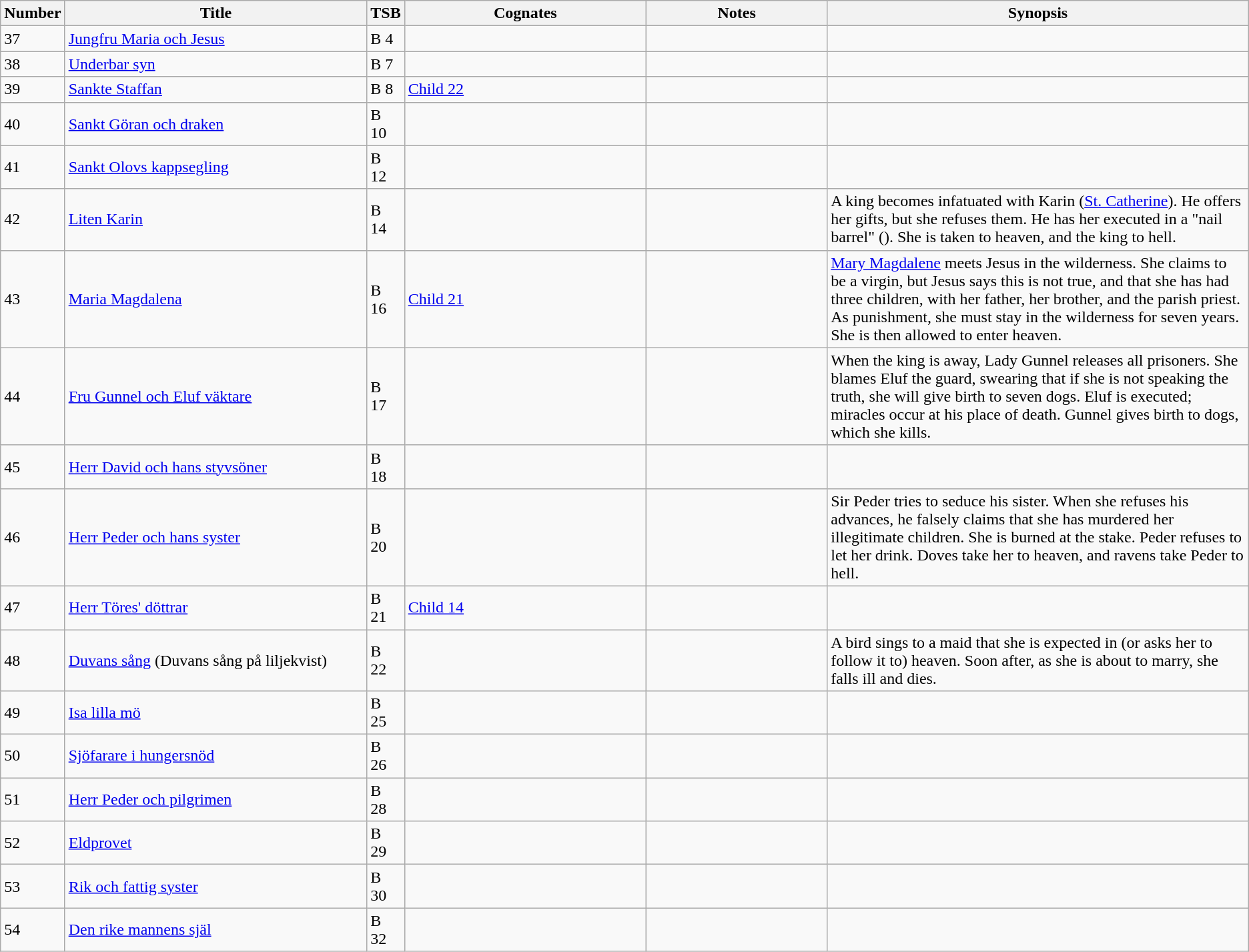<table class="wikitable sortable">
<tr>
<th scope="col" style="width: 2.5%;">Number</th>
<th scope="col" style="width: 25%;">Title</th>
<th scope="col" style="width: 2.5%;">TSB</th>
<th scope="col" style="width: 20%;">Cognates</th>
<th scope="col" style="width: 15%;">Notes</th>
<th scope="col" style="width: 35%;">Synopsis</th>
</tr>
<tr>
<td>37</td>
<td><a href='#'>Jungfru Maria och Jesus</a></td>
<td>B 4</td>
<td></td>
<td></td>
<td></td>
</tr>
<tr>
<td>38</td>
<td><a href='#'>Underbar syn</a></td>
<td>B 7</td>
<td></td>
<td></td>
<td></td>
</tr>
<tr>
<td>39</td>
<td><a href='#'>Sankte Staffan</a></td>
<td>B 8</td>
<td><a href='#'>Child 22</a></td>
<td></td>
<td></td>
</tr>
<tr>
<td>40</td>
<td><a href='#'>Sankt Göran och draken</a></td>
<td>B 10</td>
<td></td>
<td></td>
<td></td>
</tr>
<tr>
<td>41</td>
<td><a href='#'>Sankt Olovs kappsegling</a></td>
<td>B 12</td>
<td></td>
<td></td>
<td></td>
</tr>
<tr>
<td>42</td>
<td><a href='#'>Liten Karin</a></td>
<td>B 14</td>
<td></td>
<td></td>
<td>A king becomes infatuated with Karin (<a href='#'>St. Catherine</a>). He offers her gifts, but she refuses them. He has her executed in a "nail barrel" (). She is taken to heaven, and the king to hell.</td>
</tr>
<tr>
<td>43</td>
<td><a href='#'>Maria Magdalena</a></td>
<td>B 16</td>
<td><a href='#'>Child 21</a></td>
<td></td>
<td><a href='#'>Mary Magdalene</a> meets Jesus in the wilderness. She claims to be a virgin, but Jesus says this is not true, and that she has had three children, with her father, her brother, and the parish priest. As punishment, she must stay in the wilderness for seven years. She is then allowed to enter heaven.</td>
</tr>
<tr>
<td>44</td>
<td><a href='#'>Fru Gunnel och Eluf väktare</a></td>
<td>B 17</td>
<td></td>
<td></td>
<td>When the king is away, Lady Gunnel releases all prisoners. She blames Eluf the guard, swearing that if she is not speaking the truth, she will give birth to seven dogs. Eluf is executed; miracles occur at his place of death. Gunnel gives birth to dogs, which she kills.</td>
</tr>
<tr>
<td>45</td>
<td><a href='#'>Herr David och hans styvsöner</a></td>
<td>B 18</td>
<td></td>
<td></td>
<td></td>
</tr>
<tr>
<td>46</td>
<td><a href='#'>Herr Peder och hans syster</a></td>
<td>B 20</td>
<td></td>
<td></td>
<td>Sir Peder tries to seduce his sister. When she refuses his advances, he falsely claims that she has murdered her illegitimate children. She is burned at the stake. Peder refuses to let her drink. Doves take her to heaven, and ravens take Peder to hell.</td>
</tr>
<tr>
<td>47</td>
<td><a href='#'>Herr Töres' döttrar</a></td>
<td>B 21</td>
<td><a href='#'>Child 14</a></td>
<td></td>
<td></td>
</tr>
<tr>
<td>48</td>
<td><a href='#'>Duvans sång</a> (Duvans sång på liljekvist)</td>
<td>B 22</td>
<td></td>
<td></td>
<td>A bird sings to a maid that she is expected in (or asks her to follow it to) heaven. Soon after, as she is about to marry, she falls ill and dies.</td>
</tr>
<tr>
<td>49</td>
<td><a href='#'>Isa lilla mö</a></td>
<td>B 25</td>
<td></td>
<td></td>
<td></td>
</tr>
<tr>
<td>50</td>
<td><a href='#'>Sjöfarare i hungersnöd</a></td>
<td>B 26</td>
<td></td>
<td></td>
<td></td>
</tr>
<tr>
<td>51</td>
<td><a href='#'>Herr Peder och pilgrimen</a></td>
<td>B 28</td>
<td></td>
<td></td>
<td></td>
</tr>
<tr>
<td>52</td>
<td><a href='#'>Eldprovet</a></td>
<td>B 29</td>
<td></td>
<td></td>
<td></td>
</tr>
<tr>
<td>53</td>
<td><a href='#'>Rik och fattig syster</a></td>
<td>B 30</td>
<td></td>
<td></td>
<td></td>
</tr>
<tr>
<td>54</td>
<td><a href='#'>Den rike mannens själ</a></td>
<td>B 32</td>
<td></td>
<td></td>
<td></td>
</tr>
</table>
